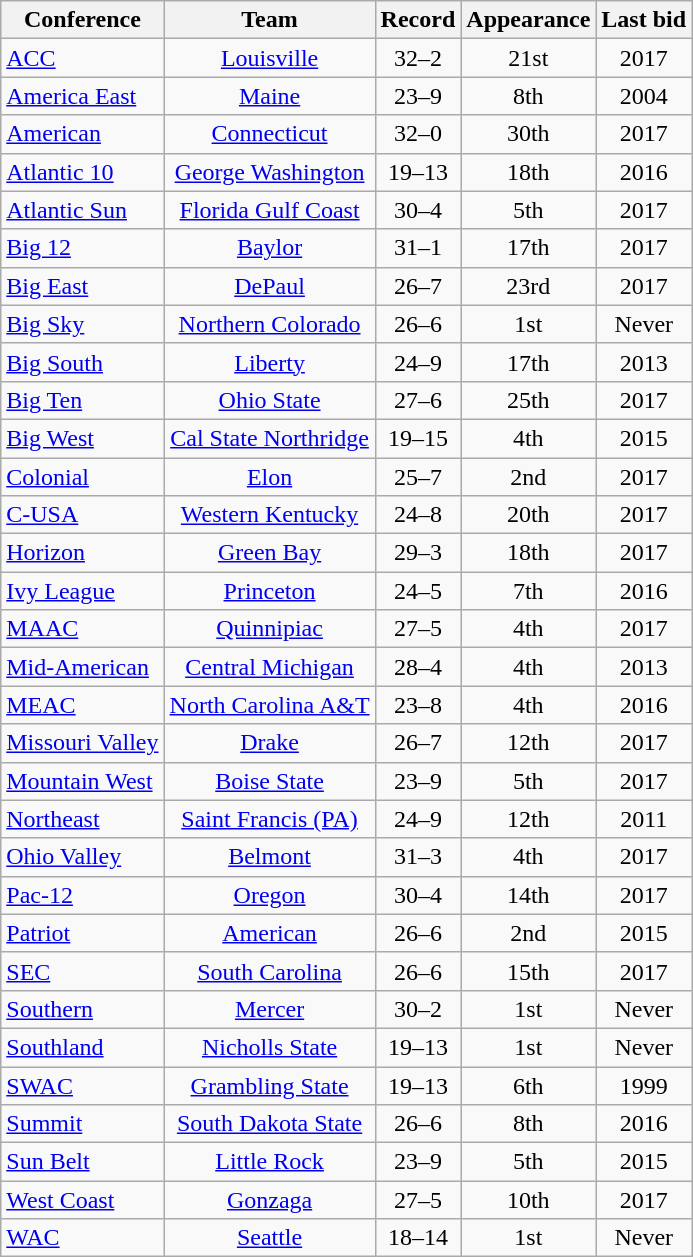<table class="wikitable sortable" style="text-align: center;">
<tr>
<th>Conference</th>
<th>Team</th>
<th>Record</th>
<th data-sort-type="number">Appearance</th>
<th>Last bid</th>
</tr>
<tr>
<td align=left><a href='#'>ACC</a></td>
<td align=center><a href='#'>Louisville</a></td>
<td align=center>32–2</td>
<td align=center>21st</td>
<td align=center>2017</td>
</tr>
<tr>
<td align=left><a href='#'>America East</a></td>
<td align=center><a href='#'>Maine</a></td>
<td align=center>23–9</td>
<td align=center>8th</td>
<td align=center>2004</td>
</tr>
<tr>
<td align=left><a href='#'>American</a></td>
<td align=center><a href='#'>Connecticut</a></td>
<td align=center>32–0</td>
<td align=center>30th</td>
<td align=center>2017</td>
</tr>
<tr>
<td align=left><a href='#'>Atlantic 10</a></td>
<td align=center><a href='#'>George Washington</a></td>
<td align=center>19–13</td>
<td align=center>18th</td>
<td align=center>2016</td>
</tr>
<tr>
<td align=left><a href='#'>Atlantic Sun</a></td>
<td align=center><a href='#'>Florida Gulf Coast</a></td>
<td align=center>30–4</td>
<td align=center>5th</td>
<td align=center>2017</td>
</tr>
<tr>
<td align=left><a href='#'>Big 12</a></td>
<td align=center><a href='#'>Baylor</a></td>
<td align=center>31–1</td>
<td align=center>17th</td>
<td align=center>2017</td>
</tr>
<tr>
<td align=left><a href='#'>Big East</a></td>
<td align=center><a href='#'>DePaul</a></td>
<td align=center>26–7</td>
<td align=center>23rd</td>
<td align=center>2017</td>
</tr>
<tr>
<td align=left><a href='#'>Big Sky</a></td>
<td align=center><a href='#'>Northern Colorado</a></td>
<td align=center>26–6</td>
<td align=center>1st</td>
<td align=center>Never</td>
</tr>
<tr>
<td align=left><a href='#'>Big South</a></td>
<td align=center><a href='#'>Liberty</a></td>
<td align=center>24–9</td>
<td align=center>17th</td>
<td align=center>2013</td>
</tr>
<tr>
<td align=left><a href='#'>Big Ten</a></td>
<td align=center><a href='#'>Ohio State</a></td>
<td align=center>27–6</td>
<td align=center>25th</td>
<td align=center>2017</td>
</tr>
<tr>
<td align=left><a href='#'>Big West</a></td>
<td align=center><a href='#'>Cal State Northridge</a></td>
<td align=center>19–15</td>
<td align=center>4th</td>
<td align=center>2015</td>
</tr>
<tr>
<td align=left><a href='#'>Colonial</a></td>
<td align=center><a href='#'>Elon</a></td>
<td align=center>25–7</td>
<td align=center>2nd</td>
<td align=center>2017</td>
</tr>
<tr>
<td align=left><a href='#'>C-USA</a></td>
<td align=center><a href='#'>Western Kentucky</a></td>
<td align=center>24–8</td>
<td align=center>20th</td>
<td align=center>2017</td>
</tr>
<tr>
<td align=left><a href='#'>Horizon</a></td>
<td align=center><a href='#'>Green Bay</a></td>
<td align=center>29–3</td>
<td align=center>18th</td>
<td align=center>2017</td>
</tr>
<tr>
<td align=left><a href='#'>Ivy League</a></td>
<td align=center><a href='#'>Princeton</a></td>
<td align=center>24–5</td>
<td align=center>7th</td>
<td align=center>2016</td>
</tr>
<tr>
<td align=left><a href='#'>MAAC</a></td>
<td align=center><a href='#'>Quinnipiac</a></td>
<td align=center>27–5</td>
<td align=center>4th</td>
<td align=center>2017</td>
</tr>
<tr>
<td align=left><a href='#'>Mid-American</a></td>
<td align=center><a href='#'>Central Michigan</a></td>
<td align=center>28–4</td>
<td align=center>4th</td>
<td align=center>2013</td>
</tr>
<tr>
<td align=left><a href='#'>MEAC</a></td>
<td align=center><a href='#'>North Carolina A&T</a></td>
<td align=center>23–8</td>
<td align=center>4th</td>
<td align=center>2016</td>
</tr>
<tr>
<td align=left><a href='#'>Missouri Valley</a></td>
<td align=center><a href='#'>Drake</a></td>
<td align=center>26–7</td>
<td align=center>12th</td>
<td align=center>2017</td>
</tr>
<tr>
<td align=left><a href='#'>Mountain West</a></td>
<td align=center><a href='#'>Boise State</a></td>
<td align=center>23–9</td>
<td align=center>5th</td>
<td align=center>2017</td>
</tr>
<tr>
<td align=left><a href='#'>Northeast</a></td>
<td align=center><a href='#'>Saint Francis (PA)</a></td>
<td align=center>24–9</td>
<td align=center>12th</td>
<td align=center>2011</td>
</tr>
<tr>
<td align=left><a href='#'>Ohio Valley</a></td>
<td align=center><a href='#'>Belmont</a></td>
<td align=center>31–3</td>
<td align=center>4th</td>
<td align=center>2017</td>
</tr>
<tr>
<td align=left><a href='#'>Pac-12</a></td>
<td align=center><a href='#'>Oregon</a></td>
<td align=center>30–4</td>
<td align=center>14th</td>
<td align=center>2017</td>
</tr>
<tr>
<td align=left><a href='#'>Patriot</a></td>
<td align=center><a href='#'>American</a></td>
<td align=center>26–6</td>
<td align=center>2nd</td>
<td align=center>2015</td>
</tr>
<tr>
<td align=left><a href='#'>SEC</a></td>
<td align=center><a href='#'>South Carolina</a></td>
<td align=center>26–6</td>
<td align=center>15th</td>
<td align=center>2017</td>
</tr>
<tr>
<td align=left><a href='#'>Southern</a></td>
<td align=center><a href='#'>Mercer</a></td>
<td align=center>30–2</td>
<td align=center>1st</td>
<td align=center>Never</td>
</tr>
<tr>
<td align=left><a href='#'>Southland</a></td>
<td align=center><a href='#'>Nicholls State</a></td>
<td align=center>19–13</td>
<td align=center>1st</td>
<td align=center>Never</td>
</tr>
<tr>
<td align=left><a href='#'>SWAC</a></td>
<td align=center><a href='#'>Grambling State</a></td>
<td align=center>19–13</td>
<td align=center>6th</td>
<td align=center>1999</td>
</tr>
<tr>
<td align=left><a href='#'>Summit</a></td>
<td align=center><a href='#'>South Dakota State</a></td>
<td align=center>26–6</td>
<td align=center>8th</td>
<td align=center>2016</td>
</tr>
<tr>
<td align=left><a href='#'>Sun Belt</a></td>
<td align=center><a href='#'>Little Rock</a></td>
<td align=center>23–9</td>
<td align=center>5th</td>
<td align=center>2015</td>
</tr>
<tr>
<td align=left><a href='#'>West Coast</a></td>
<td align=center><a href='#'>Gonzaga</a></td>
<td align=center>27–5</td>
<td align=center>10th</td>
<td align=center>2017</td>
</tr>
<tr>
<td align=left><a href='#'>WAC</a></td>
<td align=center><a href='#'>Seattle</a></td>
<td align=center>18–14</td>
<td align=center>1st</td>
<td align=center>Never</td>
</tr>
</table>
